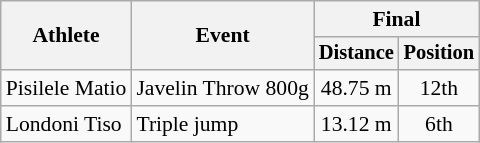<table class=wikitable style="font-size:90%">
<tr>
<th rowspan="2">Athlete</th>
<th rowspan="2">Event</th>
<th colspan="2">Final</th>
</tr>
<tr style="font-size:95%">
<th>Distance</th>
<th>Position</th>
</tr>
<tr align=center>
<td align=left>Pisilele Matio</td>
<td align=left>Javelin Throw 800g</td>
<td>48.75 m</td>
<td>12th</td>
</tr>
<tr align=center>
<td align=left>Londoni Tiso</td>
<td align=left>Triple jump</td>
<td>13.12 m</td>
<td>6th</td>
</tr>
</table>
